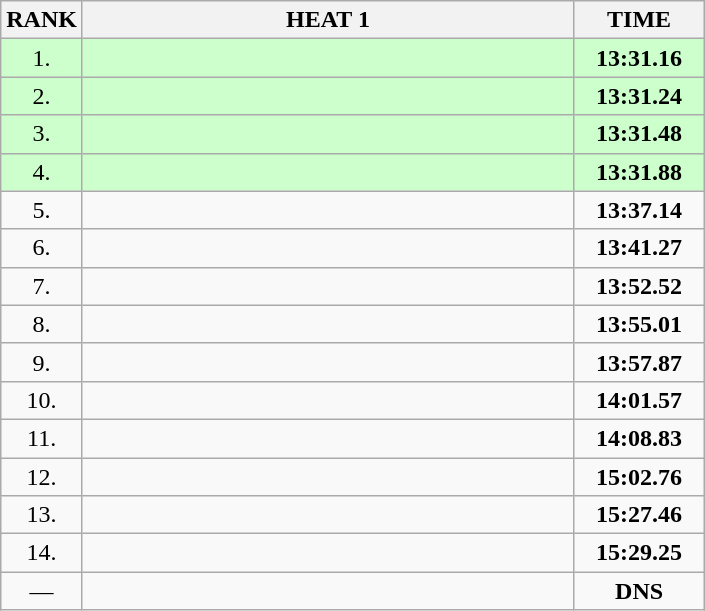<table class="wikitable" style="border-collapse: collapse; font-size: 100%;">
<tr>
<th>RANK</th>
<th style="width: 20em">HEAT 1</th>
<th style="width: 5em">TIME</th>
</tr>
<tr style="background:#ccffcc;">
<td align="center">1.</td>
<td></td>
<td align="center"><strong>13:31.16</strong></td>
</tr>
<tr style="background:#ccffcc;">
<td align="center">2.</td>
<td></td>
<td align="center"><strong>13:31.24</strong></td>
</tr>
<tr style="background:#ccffcc;">
<td align="center">3.</td>
<td></td>
<td align="center"><strong>13:31.48</strong></td>
</tr>
<tr style="background:#ccffcc;">
<td align="center">4.</td>
<td></td>
<td align="center"><strong>13:31.88</strong></td>
</tr>
<tr>
<td align="center">5.</td>
<td></td>
<td align="center"><strong>13:37.14</strong></td>
</tr>
<tr>
<td align="center">6.</td>
<td></td>
<td align="center"><strong>13:41.27</strong></td>
</tr>
<tr>
<td align="center">7.</td>
<td></td>
<td align="center"><strong>13:52.52</strong></td>
</tr>
<tr>
<td align="center">8.</td>
<td></td>
<td align="center"><strong>13:55.01</strong></td>
</tr>
<tr>
<td align="center">9.</td>
<td></td>
<td align="center"><strong>13:57.87</strong></td>
</tr>
<tr>
<td align="center">10.</td>
<td></td>
<td align="center"><strong>14:01.57</strong></td>
</tr>
<tr>
<td align="center">11.</td>
<td></td>
<td align="center"><strong>14:08.83</strong></td>
</tr>
<tr>
<td align="center">12.</td>
<td></td>
<td align="center"><strong>15:02.76</strong></td>
</tr>
<tr>
<td align="center">13.</td>
<td></td>
<td align="center"><strong>15:27.46</strong></td>
</tr>
<tr>
<td align="center">14.</td>
<td></td>
<td align="center"><strong>15:29.25</strong></td>
</tr>
<tr>
<td align="center">—</td>
<td></td>
<td align="center"><strong>DNS</strong></td>
</tr>
</table>
